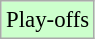<table class="wikitable" style="font-size: 95%">
<tr>
<td bgcolor="#CCFFCC">Play-offs</td>
</tr>
</table>
